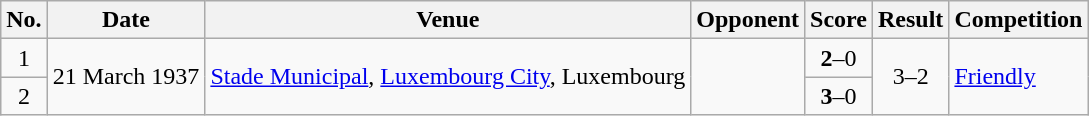<table class="wikitable plainrowheaders">
<tr>
<th>No.</th>
<th>Date</th>
<th>Venue</th>
<th>Opponent</th>
<th>Score</th>
<th>Result</th>
<th>Competition</th>
</tr>
<tr>
<td align="center">1</td>
<td rowspan="2">21 March 1937</td>
<td rowspan="2"><a href='#'>Stade Municipal</a>, <a href='#'>Luxembourg City</a>, Luxembourg</td>
<td rowspan="2"></td>
<td align="center"><strong>2</strong>–0</td>
<td rowspan="2" align="center">3–2</td>
<td rowspan="2"><a href='#'>Friendly</a></td>
</tr>
<tr>
<td align="center">2</td>
<td align="center"><strong>3</strong>–0</td>
</tr>
</table>
